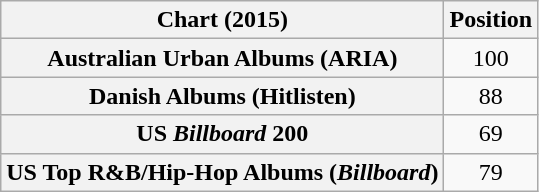<table class="wikitable sortable plainrowheaders" style="text-align:center">
<tr>
<th scope="col">Chart (2015)</th>
<th scope="col">Position</th>
</tr>
<tr>
<th scope="row">Australian Urban Albums (ARIA)</th>
<td>100</td>
</tr>
<tr>
<th scope="row">Danish Albums (Hitlisten)</th>
<td>88</td>
</tr>
<tr>
<th scope="row">US <em>Billboard</em> 200</th>
<td>69</td>
</tr>
<tr>
<th scope="row">US Top R&B/Hip-Hop Albums (<em>Billboard</em>)</th>
<td>79</td>
</tr>
</table>
